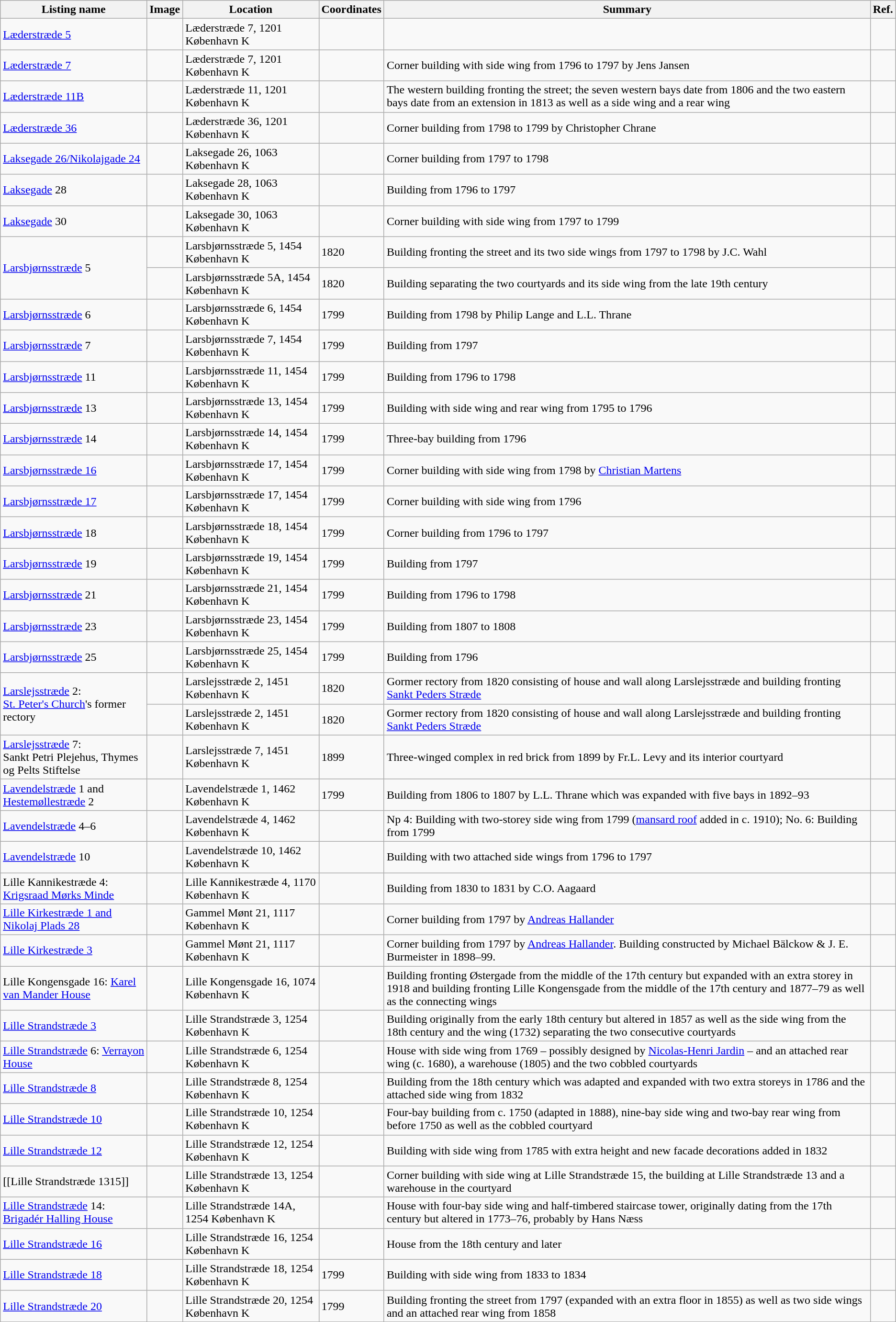<table class="wikitable sortable">
<tr>
<th>Listing name</th>
<th>Image</th>
<th>Location</th>
<th>Coordinates</th>
<th>Summary</th>
<th>Ref.</th>
</tr>
<tr>
<td><a href='#'>Læderstræde 5</a></td>
<td></td>
<td>Læderstræde 7, 1201 København K</td>
<td></td>
<td></td>
<td></td>
</tr>
<tr>
<td><a href='#'>Læderstræde 7</a></td>
<td></td>
<td>Læderstræde 7, 1201 København K</td>
<td></td>
<td>Corner building with side wing from 1796 to 1797 by Jens Jansen</td>
<td></td>
</tr>
<tr>
<td><a href='#'>Læderstræde 11B</a></td>
<td></td>
<td>Læderstræde 11, 1201 København K</td>
<td></td>
<td>The western building fronting the street; the seven western bays date from 1806 and the two eastern bays date from an extension in 1813 as well as a side wing and a rear wing</td>
<td></td>
</tr>
<tr>
<td><a href='#'>Læderstræde 36</a></td>
<td></td>
<td>Læderstræde 36, 1201 København K</td>
<td></td>
<td>Corner building from 1798 to 1799 by Christopher Chrane</td>
<td></td>
</tr>
<tr>
<td><a href='#'>Laksegade 26/Nikolajgade 24</a></td>
<td></td>
<td>Laksegade 26, 1063 København K</td>
<td></td>
<td>Corner building from 1797 to 1798</td>
<td></td>
</tr>
<tr>
<td><a href='#'>Laksegade</a> 28</td>
<td></td>
<td>Laksegade 28, 1063 København K</td>
<td></td>
<td>Building from 1796 to 1797</td>
<td></td>
</tr>
<tr>
<td><a href='#'>Laksegade</a> 30</td>
<td></td>
<td>Laksegade 30, 1063 København K</td>
<td></td>
<td>Corner building with side wing from 1797 to 1799</td>
<td></td>
</tr>
<tr>
<td rowspan="2"><a href='#'>Larsbjørnsstræde</a> 5</td>
<td></td>
<td>Larsbjørnsstræde 5, 1454 København K</td>
<td>1820</td>
<td>Building fronting the street and its two side wings from 1797 to 1798 by J.C. Wahl</td>
<td></td>
</tr>
<tr>
<td></td>
<td>Larsbjørnsstræde 5A, 1454 København K</td>
<td>1820</td>
<td>Building separating the two courtyards and its side wing from the late 19th century</td>
<td></td>
</tr>
<tr>
<td><a href='#'>Larsbjørnsstræde</a> 6</td>
<td></td>
<td>Larsbjørnsstræde 6, 1454 København K</td>
<td>1799</td>
<td>Building from 1798 by Philip Lange and L.L. Thrane</td>
<td></td>
</tr>
<tr>
<td><a href='#'>Larsbjørnsstræde</a> 7</td>
<td></td>
<td>Larsbjørnsstræde 7, 1454 København K</td>
<td>1799</td>
<td>Building from 1797</td>
<td></td>
</tr>
<tr>
<td><a href='#'>Larsbjørnsstræde</a> 11</td>
<td></td>
<td>Larsbjørnsstræde 11, 1454 København K</td>
<td>1799</td>
<td>Building from 1796 to 1798</td>
<td></td>
</tr>
<tr>
<td><a href='#'>Larsbjørnsstræde</a> 13</td>
<td></td>
<td>Larsbjørnsstræde 13, 1454 København K</td>
<td>1799</td>
<td>Building with side wing and rear wing from 1795 to 1796</td>
<td></td>
</tr>
<tr>
<td><a href='#'>Larsbjørnsstræde</a> 14</td>
<td></td>
<td>Larsbjørnsstræde 14, 1454 København K</td>
<td>1799</td>
<td>Three-bay building from 1796</td>
<td></td>
</tr>
<tr>
<td><a href='#'>Larsbjørnsstræde 16</a></td>
<td></td>
<td>Larsbjørnsstræde 17, 1454 København K</td>
<td>1799</td>
<td>Corner building with side wing from 1798 by <a href='#'>Christian Martens</a></td>
<td></td>
</tr>
<tr>
<td><a href='#'>Larsbjørnsstræde 17</a></td>
<td></td>
<td>Larsbjørnsstræde 17, 1454 København K</td>
<td>1799</td>
<td>Corner building with side wing from 1796</td>
<td></td>
</tr>
<tr>
<td><a href='#'>Larsbjørnsstræde</a> 18</td>
<td></td>
<td>Larsbjørnsstræde 18, 1454 København K</td>
<td>1799</td>
<td>Corner building from 1796 to 1797</td>
<td></td>
</tr>
<tr>
<td><a href='#'>Larsbjørnsstræde</a> 19</td>
<td></td>
<td>Larsbjørnsstræde 19, 1454 København K</td>
<td>1799</td>
<td>Building from 1797</td>
<td></td>
</tr>
<tr>
<td><a href='#'>Larsbjørnsstræde</a> 21</td>
<td></td>
<td>Larsbjørnsstræde 21, 1454 København K</td>
<td>1799</td>
<td>Building from 1796 to 1798</td>
<td></td>
</tr>
<tr>
<td><a href='#'>Larsbjørnsstræde</a> 23</td>
<td></td>
<td>Larsbjørnsstræde 23, 1454 København K</td>
<td>1799</td>
<td>Building from 1807 to 1808</td>
<td></td>
</tr>
<tr>
<td><a href='#'>Larsbjørnsstræde</a> 25</td>
<td></td>
<td>Larsbjørnsstræde 25, 1454 København K</td>
<td>1799</td>
<td>Building from 1796</td>
<td></td>
</tr>
<tr>
<td rowspan="2"><a href='#'>Larslejsstræde</a> 2:<br><a href='#'>St. Peter's Church</a>'s former rectory</td>
<td></td>
<td>Larslejsstræde 2, 1451 København K</td>
<td>1820</td>
<td>Gormer rectory from 1820 consisting of house and wall along Larslejsstræde and building fronting <a href='#'>Sankt Peders Stræde</a></td>
<td></td>
</tr>
<tr>
<td></td>
<td>Larslejsstræde 2, 1451 København K</td>
<td>1820</td>
<td>Gormer rectory from 1820 consisting of house and wall along Larslejsstræde and building fronting <a href='#'>Sankt Peders Stræde</a></td>
<td></td>
</tr>
<tr>
<td><a href='#'>Larslejsstræde</a> 7:<br>Sankt Petri Plejehus, Thymes og Pelts Stiftelse</td>
<td></td>
<td>Larslejsstræde 7, 1451 København K</td>
<td>1899</td>
<td>Three-winged complex in red brick from 1899 by Fr.L. Levy and its interior courtyard</td>
<td></td>
</tr>
<tr>
<td><a href='#'>Lavendelstræde</a> 1 and <a href='#'>Hestemøllestræde</a> 2</td>
<td></td>
<td>Lavendelstræde 1, 1462 København K</td>
<td>1799</td>
<td>Building from 1806 to 1807 by L.L. Thrane which was expanded with five bays in 1892–93</td>
<td></td>
</tr>
<tr>
<td><a href='#'>Lavendelstræde</a> 4–6</td>
<td></td>
<td>Lavendelstræde 4, 1462 København K</td>
<td></td>
<td>Np 4: Building with two-storey side wing from 1799 (<a href='#'>mansard roof</a> added in c. 1910); No. 6: Building from 1799</td>
<td></td>
</tr>
<tr>
<td><a href='#'>Lavendelstræde</a> 10</td>
<td></td>
<td>Lavendelstræde 10, 1462 København K</td>
<td></td>
<td>Building with two attached side wings from 1796 to 1797</td>
<td></td>
</tr>
<tr>
<td>Lille Kannikestræde 4: <a href='#'>Krigsraad Mørks Minde</a></td>
<td></td>
<td>Lille Kannikestræde 4, 1170 København K</td>
<td></td>
<td>Building from 1830 to 1831 by C.O. Aagaard</td>
</tr>
<tr>
<td><a href='#'>Lille Kirkestræde 1 and Nikolaj Plads 28</a></td>
<td></td>
<td>Gammel Mønt 21, 1117 København K</td>
<td></td>
<td>Corner building from 1797 by <a href='#'>Andreas Hallander</a></td>
<td></td>
</tr>
<tr>
<td><a href='#'>Lille Kirkestræde 3</a></td>
<td></td>
<td>Gammel Mønt 21, 1117 København K</td>
<td></td>
<td>Corner building from 1797 by <a href='#'>Andreas Hallander</a>. Building constructed by Michael Bälckow & J. E. Burmeister in 1898–99.</td>
<td></td>
</tr>
<tr>
<td>Lille Kongensgade 16: <a href='#'>Karel van Mander House</a></td>
<td></td>
<td>Lille Kongensgade 16, 1074 København K</td>
<td></td>
<td>Building fronting Østergade from the middle of the 17th century but expanded with an extra storey in 1918 and building fronting Lille Kongensgade from the middle of the 17th century and 1877–79 as well as the connecting wings</td>
<td></td>
</tr>
<tr>
<td><a href='#'>Lille Strandstræde 3</a></td>
<td></td>
<td>Lille Strandstræde 3, 1254 København K</td>
<td></td>
<td>Building originally from the early 18th century but altered in 1857 as well as the side wing from the 18th century and the wing (1732) separating the two consecutive courtyards</td>
<td></td>
</tr>
<tr>
<td><a href='#'>Lille Strandstræde</a> 6: <a href='#'>Verrayon House</a></td>
<td></td>
<td>Lille Strandstræde 6, 1254 København K</td>
<td></td>
<td>House with side wing from 1769 – possibly designed by <a href='#'>Nicolas-Henri Jardin</a> – and an attached rear wing (c. 1680), a warehouse (1805) and the two cobbled courtyards</td>
<td></td>
</tr>
<tr>
<td><a href='#'>Lille Strandstræde 8</a></td>
<td></td>
<td>Lille Strandstræde 8, 1254 København K</td>
<td></td>
<td>Building from the 18th century which was adapted and expanded with two extra storeys in 1786 and the attached side wing from 1832</td>
<td></td>
</tr>
<tr>
<td><a href='#'>Lille Strandstræde 10</a></td>
<td></td>
<td>Lille Strandstræde 10, 1254 København K</td>
<td></td>
<td>Four-bay building from c. 1750 (adapted in 1888), nine-bay side wing and two-bay rear wing from before 1750 as well as the cobbled courtyard</td>
<td></td>
</tr>
<tr>
<td><a href='#'>Lille Strandstræde 12</a></td>
<td></td>
<td>Lille Strandstræde 12, 1254 København K</td>
<td></td>
<td>Building with side wing from 1785 with extra height and new facade decorations added in 1832</td>
<td></td>
</tr>
<tr>
<td>[[Lille Strandstræde 1315]]</td>
<td></td>
<td>Lille Strandstræde 13, 1254 København K</td>
<td></td>
<td>Corner building with side wing at Lille Strandstræde 15, the building at Lille Strandstræde 13 and a warehouse in the courtyard</td>
<td></td>
</tr>
<tr>
<td><a href='#'>Lille Strandstræde</a> 14: <a href='#'>Brigadér Halling House</a></td>
<td></td>
<td>Lille Strandstræde 14A, 1254 København K</td>
<td></td>
<td>House with four-bay side wing and half-timbered staircase tower, originally dating from the 17th century but altered in 1773–76, probably by Hans Næss</td>
<td></td>
</tr>
<tr>
<td><a href='#'>Lille Strandstræde 16</a></td>
<td></td>
<td>Lille Strandstræde 16, 1254 København K</td>
<td></td>
<td>House from the 18th century and later</td>
<td></td>
</tr>
<tr>
<td><a href='#'>Lille Strandstræde 18</a></td>
<td></td>
<td>Lille Strandstræde 18, 1254 København K</td>
<td>1799</td>
<td>Building with side wing from 1833 to 1834</td>
<td></td>
</tr>
<tr>
<td><a href='#'>Lille Strandstræde 20</a></td>
<td></td>
<td>Lille Strandstræde 20, 1254 København K</td>
<td>1799</td>
<td>Building fronting the street from 1797 (expanded with an extra floor in 1855) as well as two side wings and an attached rear wing from 1858</td>
<td></td>
</tr>
<tr>
</tr>
</table>
